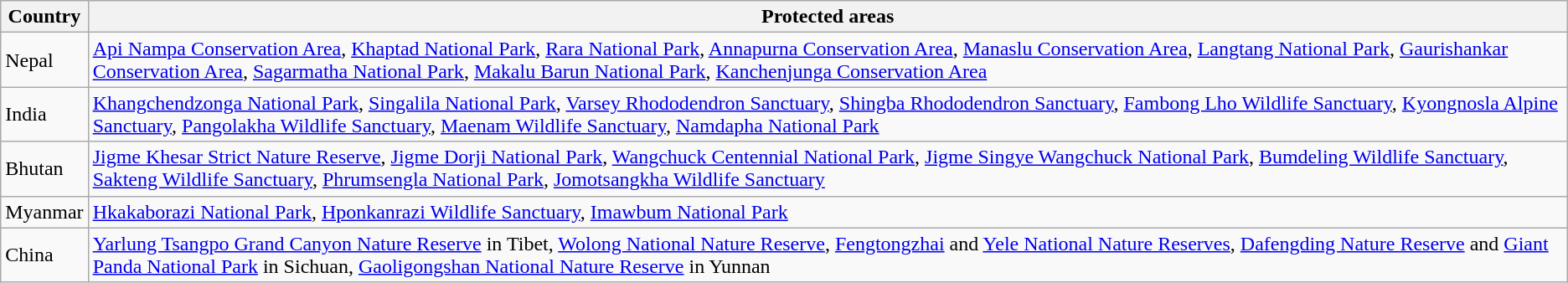<table class="wikitable sortable floatleft mw-collapsible">
<tr>
<th>Country</th>
<th>Protected areas</th>
</tr>
<tr>
<td>Nepal</td>
<td><a href='#'>Api Nampa Conservation Area</a>, <a href='#'>Khaptad National Park</a>, <a href='#'>Rara National Park</a>, <a href='#'>Annapurna Conservation Area</a>, <a href='#'>Manaslu Conservation Area</a>, <a href='#'>Langtang National Park</a>, <a href='#'>Gaurishankar Conservation Area</a>, <a href='#'>Sagarmatha National Park</a>, <a href='#'>Makalu Barun National Park</a>, <a href='#'>Kanchenjunga Conservation Area</a></td>
</tr>
<tr>
<td>India</td>
<td><a href='#'>Khangchendzonga National Park</a>, <a href='#'>Singalila National Park</a>, <a href='#'>Varsey Rhododendron Sanctuary</a>, <a href='#'>Shingba Rhododendron Sanctuary</a>, <a href='#'>Fambong Lho Wildlife Sanctuary</a>, <a href='#'>Kyongnosla Alpine Sanctuary</a>, <a href='#'>Pangolakha Wildlife Sanctuary</a>, <a href='#'>Maenam Wildlife Sanctuary</a>, <a href='#'>Namdapha National Park</a></td>
</tr>
<tr>
<td>Bhutan</td>
<td><a href='#'>Jigme Khesar Strict Nature Reserve</a>, <a href='#'>Jigme Dorji National Park</a>, <a href='#'>Wangchuck Centennial National Park</a>, <a href='#'>Jigme Singye Wangchuck National Park</a>, <a href='#'>Bumdeling Wildlife Sanctuary</a>, <a href='#'>Sakteng Wildlife Sanctuary</a>, <a href='#'>Phrumsengla National Park</a>, <a href='#'>Jomotsangkha Wildlife Sanctuary</a></td>
</tr>
<tr>
<td>Myanmar</td>
<td><a href='#'>Hkakaborazi National Park</a>, <a href='#'>Hponkanrazi Wildlife Sanctuary</a>, <a href='#'>Imawbum National Park</a></td>
</tr>
<tr>
<td>China</td>
<td><a href='#'>Yarlung Tsangpo Grand Canyon Nature Reserve</a> in Tibet, <a href='#'>Wolong National Nature Reserve</a>, <a href='#'>Fengtongzhai</a> and <a href='#'>Yele National Nature Reserves</a>, <a href='#'>Dafengding Nature Reserve</a> and <a href='#'>Giant Panda National Park</a> in Sichuan, <a href='#'>Gaoligongshan National Nature Reserve</a> in Yunnan</td>
</tr>
</table>
